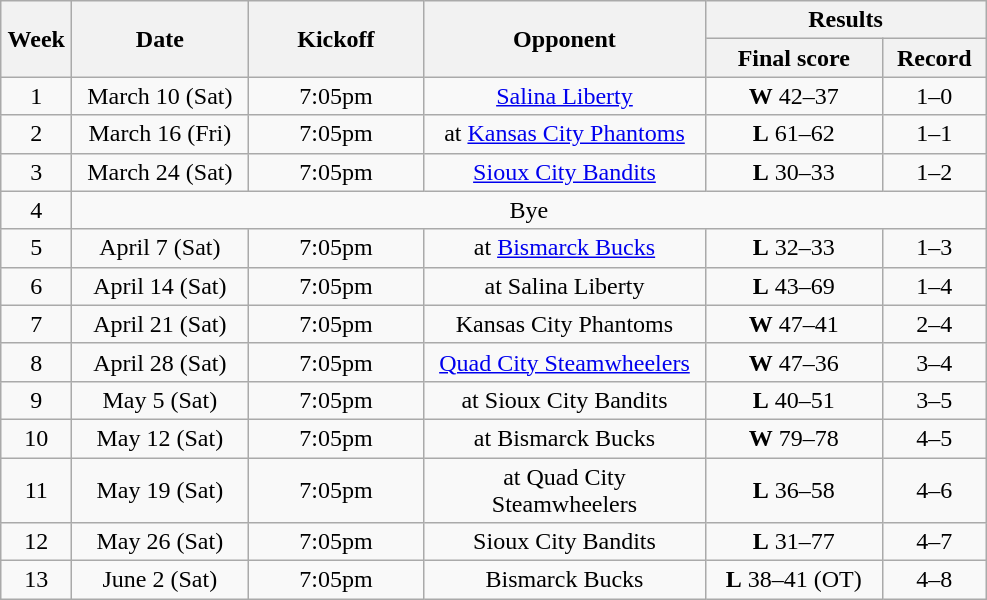<table class="wikitable" style="text-align:center">
<tr>
<th rowspan="2" width="40">Week</th>
<th rowspan="2" width="110">Date</th>
<th rowspan="2" width="110">Kickoff</th>
<th rowspan="2" width="180">Opponent</th>
<th colspan="2" width="180">Results</th>
</tr>
<tr>
<th>Final score</th>
<th>Record</th>
</tr>
<tr>
<td>1</td>
<td>March 10 (Sat)</td>
<td>7:05pm</td>
<td><a href='#'>Salina Liberty</a></td>
<td><strong>W</strong> 42–37</td>
<td>1–0</td>
</tr>
<tr>
<td>2</td>
<td>March 16 (Fri)</td>
<td>7:05pm</td>
<td>at <a href='#'>Kansas City Phantoms</a></td>
<td><strong>L</strong> 61–62</td>
<td>1–1</td>
</tr>
<tr>
<td>3</td>
<td>March 24 (Sat)</td>
<td>7:05pm</td>
<td><a href='#'>Sioux City Bandits</a></td>
<td><strong>L</strong> 30–33</td>
<td>1–2</td>
</tr>
<tr>
<td>4</td>
<td colspan=5>Bye</td>
</tr>
<tr>
<td>5</td>
<td>April 7 (Sat)</td>
<td>7:05pm</td>
<td>at <a href='#'>Bismarck Bucks</a></td>
<td><strong>L</strong> 32–33</td>
<td>1–3</td>
</tr>
<tr>
<td>6</td>
<td>April 14 (Sat)</td>
<td>7:05pm</td>
<td>at Salina Liberty</td>
<td><strong>L</strong> 43–69</td>
<td>1–4</td>
</tr>
<tr>
<td>7</td>
<td>April 21 (Sat)</td>
<td>7:05pm</td>
<td>Kansas City Phantoms</td>
<td><strong>W</strong> 47–41</td>
<td>2–4</td>
</tr>
<tr>
<td>8</td>
<td>April 28 (Sat)</td>
<td>7:05pm</td>
<td><a href='#'>Quad City Steamwheelers</a></td>
<td><strong>W</strong> 47–36</td>
<td>3–4</td>
</tr>
<tr>
<td>9</td>
<td>May 5 (Sat)</td>
<td>7:05pm</td>
<td>at Sioux City Bandits</td>
<td><strong>L</strong> 40–51</td>
<td>3–5</td>
</tr>
<tr>
<td>10</td>
<td>May 12 (Sat)</td>
<td>7:05pm</td>
<td>at Bismarck Bucks</td>
<td><strong>W</strong> 79–78</td>
<td>4–5</td>
</tr>
<tr>
<td>11</td>
<td>May 19 (Sat)</td>
<td>7:05pm</td>
<td>at Quad City Steamwheelers</td>
<td><strong>L</strong> 36–58</td>
<td>4–6</td>
</tr>
<tr>
<td>12</td>
<td>May 26 (Sat)</td>
<td>7:05pm</td>
<td>Sioux City Bandits</td>
<td><strong>L</strong> 31–77</td>
<td>4–7</td>
</tr>
<tr>
<td>13</td>
<td>June 2 (Sat)</td>
<td>7:05pm</td>
<td>Bismarck Bucks</td>
<td><strong>L</strong> 38–41 (OT)</td>
<td>4–8</td>
</tr>
</table>
